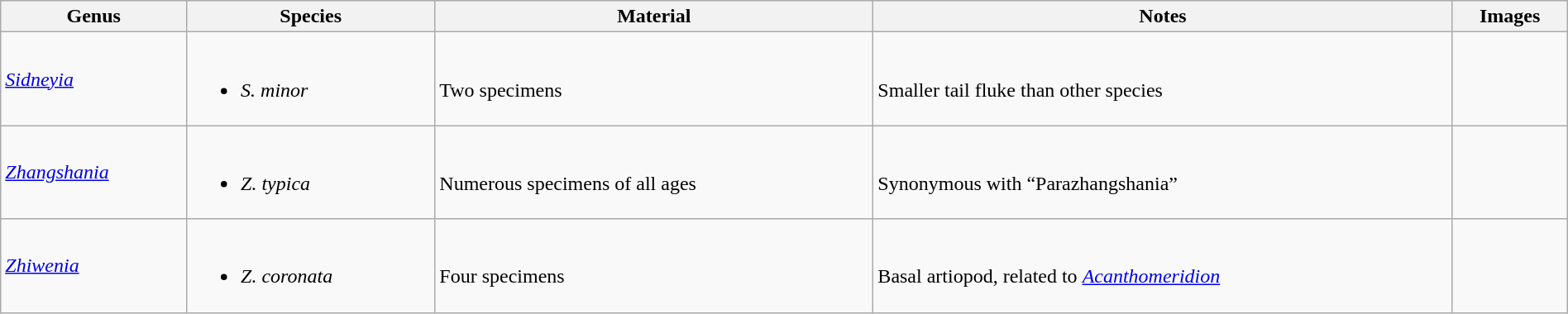<table class="wikitable" style="margin:auto;width:100%;">
<tr>
<th>Genus</th>
<th>Species</th>
<th>Material</th>
<th>Notes</th>
<th>Images</th>
</tr>
<tr>
<td><em><a href='#'>Sidneyia</a></em></td>
<td><br><ul><li><em>S. minor</em></li></ul></td>
<td><br>Two specimens</td>
<td><br>Smaller tail fluke than other species</td>
<td></td>
</tr>
<tr>
<td><em><a href='#'>Zhangshania</a></em></td>
<td><br><ul><li><em>Z. typica</em></li></ul></td>
<td><br>Numerous specimens of all ages</td>
<td><br>Synonymous with “Parazhangshania”</td>
<td></td>
</tr>
<tr>
<td><em><a href='#'>Zhiwenia</a></em></td>
<td><br><ul><li><em>Z. coronata</em></li></ul></td>
<td><br>Four specimens</td>
<td><br>Basal artiopod, related to <em><a href='#'>Acanthomeridion</a></em></td>
<td></td>
</tr>
</table>
